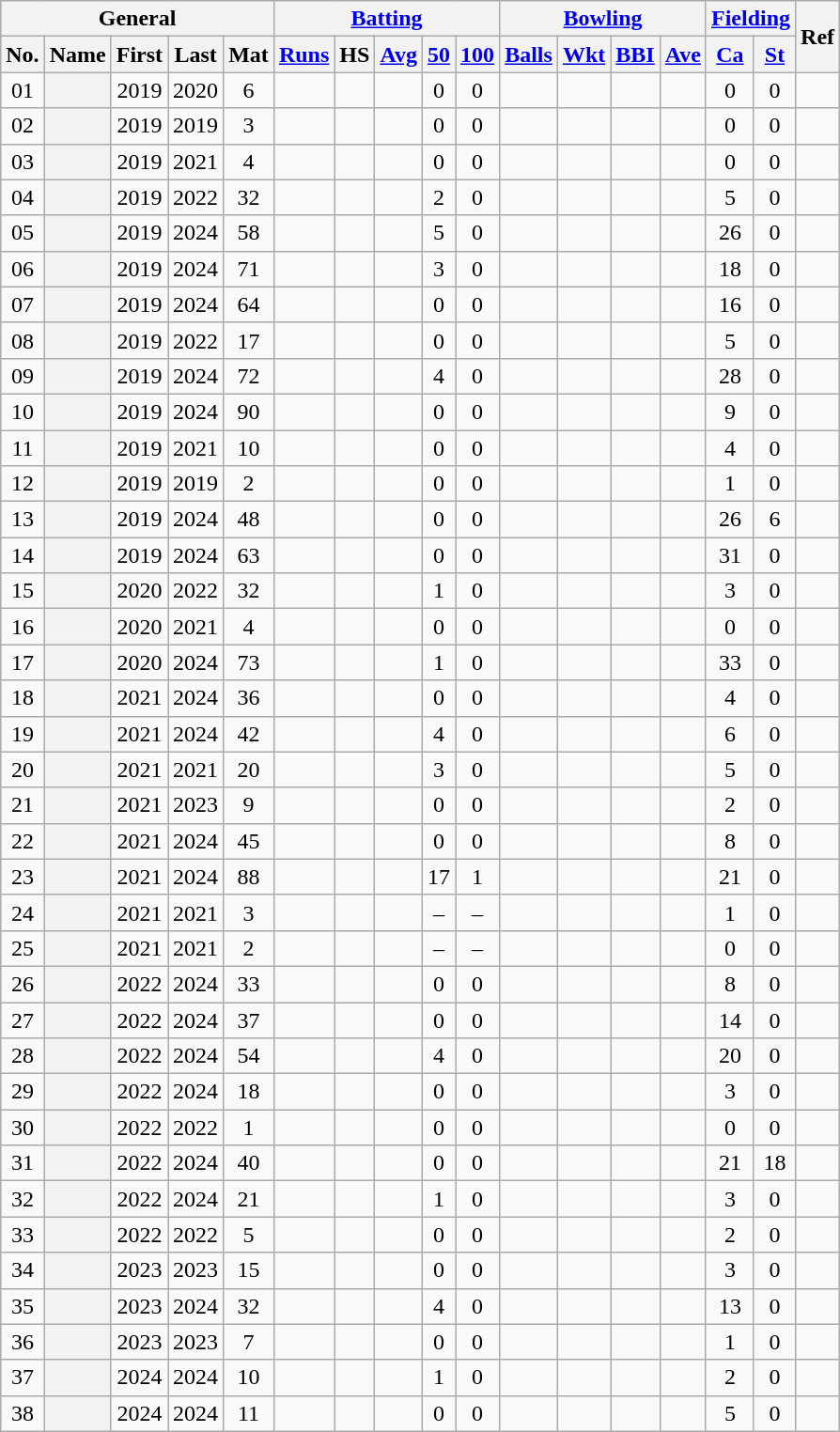<table class="wikitable plainrowheaders sortable">
<tr align="center">
<th scope="col" colspan=5 class="unsortable">General</th>
<th scope="col" colspan=5 class="unsortable"><a href='#'>Batting</a></th>
<th scope="col" colspan=4 class="unsortable"><a href='#'>Bowling</a></th>
<th scope="col" colspan=2 class="unsortable"><a href='#'>Fielding</a></th>
<th scope="col" rowspan=2 class="unsortable">Ref</th>
</tr>
<tr align="center">
<th scope="col">No.</th>
<th scope="col">Name</th>
<th scope="col">First</th>
<th scope="col">Last</th>
<th scope="col">Mat</th>
<th scope="col"><a href='#'>Runs</a></th>
<th scope="col">HS</th>
<th scope="col"><a href='#'>Avg</a></th>
<th scope="col"><a href='#'>50</a></th>
<th scope="col"><a href='#'>100</a></th>
<th scope="col"><a href='#'>Balls</a></th>
<th scope="col"><a href='#'>Wkt</a></th>
<th scope="col"><a href='#'>BBI</a></th>
<th scope="col"><a href='#'>Ave</a></th>
<th scope="col"><a href='#'>Ca</a></th>
<th scope="col"><a href='#'>St</a></th>
</tr>
<tr align="center">
<td><span>0</span>1</td>
<th scope="row" align="left"></th>
<td>2019</td>
<td>2020</td>
<td>6</td>
<td></td>
<td></td>
<td></td>
<td>0</td>
<td>0</td>
<td></td>
<td></td>
<td></td>
<td></td>
<td>0</td>
<td>0</td>
<td></td>
</tr>
<tr align="center">
<td><span>0</span>2</td>
<th scope="row" align="left"></th>
<td>2019</td>
<td>2019</td>
<td>3</td>
<td></td>
<td></td>
<td></td>
<td>0</td>
<td>0</td>
<td></td>
<td></td>
<td></td>
<td></td>
<td>0</td>
<td>0</td>
<td></td>
</tr>
<tr align="center">
<td><span>0</span>3</td>
<th scope="row" align="left"></th>
<td>2019</td>
<td>2021</td>
<td>4</td>
<td></td>
<td></td>
<td></td>
<td>0</td>
<td>0</td>
<td></td>
<td></td>
<td></td>
<td></td>
<td>0</td>
<td>0</td>
<td></td>
</tr>
<tr align="center">
<td><span>0</span>4</td>
<th scope="row" align="left"></th>
<td>2019</td>
<td>2022</td>
<td>32</td>
<td></td>
<td></td>
<td></td>
<td>2</td>
<td>0</td>
<td></td>
<td></td>
<td></td>
<td></td>
<td>5</td>
<td>0</td>
<td></td>
</tr>
<tr align="center">
<td><span>0</span>5</td>
<th scope="row" align="left"></th>
<td>2019</td>
<td>2024</td>
<td>58</td>
<td></td>
<td></td>
<td></td>
<td>5</td>
<td>0</td>
<td></td>
<td></td>
<td></td>
<td></td>
<td>26</td>
<td>0</td>
<td></td>
</tr>
<tr align="center">
<td><span>0</span>6</td>
<th scope="row" align="left"></th>
<td>2019</td>
<td>2024</td>
<td>71</td>
<td></td>
<td></td>
<td></td>
<td>3</td>
<td>0</td>
<td></td>
<td></td>
<td></td>
<td></td>
<td>18</td>
<td>0</td>
<td></td>
</tr>
<tr align="center">
<td><span>0</span>7</td>
<th scope="row" align="left"></th>
<td>2019</td>
<td>2024</td>
<td>64</td>
<td></td>
<td></td>
<td></td>
<td>0</td>
<td>0</td>
<td></td>
<td></td>
<td></td>
<td></td>
<td>16</td>
<td>0</td>
<td></td>
</tr>
<tr align="center">
<td><span>0</span>8</td>
<th scope="row" align="left"></th>
<td>2019</td>
<td>2022</td>
<td>17</td>
<td></td>
<td></td>
<td></td>
<td>0</td>
<td>0</td>
<td></td>
<td></td>
<td></td>
<td></td>
<td>5</td>
<td>0</td>
<td></td>
</tr>
<tr align="center">
<td><span>0</span>9</td>
<th scope="row" align="left"></th>
<td>2019</td>
<td>2024</td>
<td>72</td>
<td></td>
<td></td>
<td></td>
<td>4</td>
<td>0</td>
<td></td>
<td></td>
<td></td>
<td></td>
<td>28</td>
<td>0</td>
<td></td>
</tr>
<tr align="center">
<td>10</td>
<th scope="row" align="left"></th>
<td>2019</td>
<td>2024</td>
<td>90</td>
<td></td>
<td></td>
<td></td>
<td>0</td>
<td>0</td>
<td></td>
<td></td>
<td></td>
<td></td>
<td>9</td>
<td>0</td>
<td></td>
</tr>
<tr align="center">
<td>11</td>
<th scope="row" align="left"></th>
<td>2019</td>
<td>2021</td>
<td>10</td>
<td></td>
<td></td>
<td></td>
<td>0</td>
<td>0</td>
<td></td>
<td></td>
<td></td>
<td></td>
<td>4</td>
<td>0</td>
<td></td>
</tr>
<tr align="center">
<td>12</td>
<th scope="row" align="left"></th>
<td>2019</td>
<td>2019</td>
<td>2</td>
<td></td>
<td></td>
<td></td>
<td>0</td>
<td>0</td>
<td></td>
<td></td>
<td></td>
<td></td>
<td>1</td>
<td>0</td>
<td></td>
</tr>
<tr align="center">
<td>13</td>
<th scope="row" align="left"></th>
<td>2019</td>
<td>2024</td>
<td>48</td>
<td></td>
<td></td>
<td></td>
<td>0</td>
<td>0</td>
<td></td>
<td></td>
<td></td>
<td></td>
<td>26</td>
<td>6</td>
<td></td>
</tr>
<tr align="center">
<td>14</td>
<th scope="row" align="left"></th>
<td>2019</td>
<td>2024</td>
<td>63</td>
<td></td>
<td></td>
<td></td>
<td>0</td>
<td>0</td>
<td></td>
<td></td>
<td></td>
<td></td>
<td>31</td>
<td>0</td>
<td></td>
</tr>
<tr align="center">
<td>15</td>
<th scope="row" align="left"></th>
<td>2020</td>
<td>2022</td>
<td>32</td>
<td></td>
<td></td>
<td></td>
<td>1</td>
<td>0</td>
<td></td>
<td></td>
<td></td>
<td></td>
<td>3</td>
<td>0</td>
<td></td>
</tr>
<tr align="center">
<td>16</td>
<th scope="row" align="left"></th>
<td>2020</td>
<td>2021</td>
<td>4</td>
<td></td>
<td></td>
<td></td>
<td>0</td>
<td>0</td>
<td></td>
<td></td>
<td></td>
<td></td>
<td>0</td>
<td>0</td>
<td></td>
</tr>
<tr align="center">
<td>17</td>
<th scope="row" align="left"></th>
<td>2020</td>
<td>2024</td>
<td>73</td>
<td></td>
<td></td>
<td></td>
<td>1</td>
<td>0</td>
<td></td>
<td></td>
<td></td>
<td></td>
<td>33</td>
<td>0</td>
<td></td>
</tr>
<tr align="center">
<td>18</td>
<th scope="row" align="left"></th>
<td>2021</td>
<td>2024</td>
<td>36</td>
<td></td>
<td></td>
<td></td>
<td>0</td>
<td>0</td>
<td></td>
<td></td>
<td></td>
<td></td>
<td>4</td>
<td>0</td>
<td></td>
</tr>
<tr align="center">
<td>19</td>
<th scope="row" align="left"></th>
<td>2021</td>
<td>2024</td>
<td>42</td>
<td></td>
<td></td>
<td></td>
<td>4</td>
<td>0</td>
<td></td>
<td></td>
<td></td>
<td></td>
<td>6</td>
<td>0</td>
<td></td>
</tr>
<tr align="center">
<td>20</td>
<th scope="row" align="left"></th>
<td>2021</td>
<td>2021</td>
<td>20</td>
<td></td>
<td></td>
<td></td>
<td>3</td>
<td>0</td>
<td></td>
<td></td>
<td></td>
<td></td>
<td>5</td>
<td>0</td>
<td></td>
</tr>
<tr align="center">
<td>21</td>
<th scope="row" align="left"></th>
<td>2021</td>
<td>2023</td>
<td>9</td>
<td></td>
<td></td>
<td></td>
<td>0</td>
<td>0</td>
<td></td>
<td></td>
<td></td>
<td></td>
<td>2</td>
<td>0</td>
<td></td>
</tr>
<tr align="center">
<td>22</td>
<th scope="row" align="left"></th>
<td>2021</td>
<td>2024</td>
<td>45</td>
<td></td>
<td></td>
<td></td>
<td>0</td>
<td>0</td>
<td></td>
<td></td>
<td></td>
<td></td>
<td>8</td>
<td>0</td>
<td></td>
</tr>
<tr align="center">
<td>23</td>
<th scope="row" align="left"></th>
<td>2021</td>
<td>2024</td>
<td>88</td>
<td></td>
<td></td>
<td></td>
<td>17</td>
<td>1</td>
<td></td>
<td></td>
<td></td>
<td></td>
<td>21</td>
<td>0</td>
<td></td>
</tr>
<tr align="center">
<td>24</td>
<th scope="row" align="left"></th>
<td>2021</td>
<td>2021</td>
<td>3</td>
<td></td>
<td></td>
<td></td>
<td>–</td>
<td>–</td>
<td></td>
<td></td>
<td></td>
<td></td>
<td>1</td>
<td>0</td>
<td></td>
</tr>
<tr align="center">
<td>25</td>
<th scope="row" align="left"></th>
<td>2021</td>
<td>2021</td>
<td>2</td>
<td></td>
<td></td>
<td></td>
<td>–</td>
<td>–</td>
<td></td>
<td></td>
<td></td>
<td></td>
<td>0</td>
<td>0</td>
<td></td>
</tr>
<tr align="center">
<td>26</td>
<th scope="row" align="left"></th>
<td>2022</td>
<td>2024</td>
<td>33</td>
<td></td>
<td></td>
<td></td>
<td>0</td>
<td>0</td>
<td></td>
<td></td>
<td></td>
<td></td>
<td>8</td>
<td>0</td>
<td></td>
</tr>
<tr align="center">
<td>27</td>
<th scope="row" align="left"></th>
<td>2022</td>
<td>2024</td>
<td>37</td>
<td></td>
<td></td>
<td></td>
<td>0</td>
<td>0</td>
<td></td>
<td></td>
<td></td>
<td></td>
<td>14</td>
<td>0</td>
<td></td>
</tr>
<tr align="center">
<td>28</td>
<th scope="row" align="left"></th>
<td>2022</td>
<td>2024</td>
<td>54</td>
<td></td>
<td></td>
<td></td>
<td>4</td>
<td>0</td>
<td></td>
<td></td>
<td></td>
<td></td>
<td>20</td>
<td>0</td>
<td></td>
</tr>
<tr align="center">
<td>29</td>
<th scope="row" align="left"></th>
<td>2022</td>
<td>2024</td>
<td>18</td>
<td></td>
<td></td>
<td></td>
<td>0</td>
<td>0</td>
<td></td>
<td></td>
<td></td>
<td></td>
<td>3</td>
<td>0</td>
<td></td>
</tr>
<tr align="center">
<td>30</td>
<th scope="row" align="left"></th>
<td>2022</td>
<td>2022</td>
<td>1</td>
<td></td>
<td></td>
<td></td>
<td>0</td>
<td>0</td>
<td></td>
<td></td>
<td></td>
<td></td>
<td>0</td>
<td>0</td>
<td></td>
</tr>
<tr align="center">
<td>31</td>
<th scope="row" align="left"></th>
<td>2022</td>
<td>2024</td>
<td>40</td>
<td></td>
<td></td>
<td></td>
<td>0</td>
<td>0</td>
<td></td>
<td></td>
<td></td>
<td></td>
<td>21</td>
<td>18</td>
<td></td>
</tr>
<tr align="center">
<td>32</td>
<th scope="row" align="left"></th>
<td>2022</td>
<td>2024</td>
<td>21</td>
<td></td>
<td></td>
<td></td>
<td>1</td>
<td>0</td>
<td></td>
<td></td>
<td></td>
<td></td>
<td>3</td>
<td>0</td>
<td></td>
</tr>
<tr align="center">
<td>33</td>
<th scope="row" align="left"></th>
<td>2022</td>
<td>2022</td>
<td>5</td>
<td></td>
<td></td>
<td></td>
<td>0</td>
<td>0</td>
<td></td>
<td></td>
<td></td>
<td></td>
<td>2</td>
<td>0</td>
<td></td>
</tr>
<tr align="center">
<td>34</td>
<th scope="row" align="left"></th>
<td>2023</td>
<td>2023</td>
<td>15</td>
<td></td>
<td></td>
<td></td>
<td>0</td>
<td>0</td>
<td></td>
<td></td>
<td></td>
<td></td>
<td>3</td>
<td>0</td>
<td></td>
</tr>
<tr align="center">
<td>35</td>
<th scope="row" align="left"></th>
<td>2023</td>
<td>2024</td>
<td>32</td>
<td></td>
<td></td>
<td></td>
<td>4</td>
<td>0</td>
<td></td>
<td></td>
<td></td>
<td></td>
<td>13</td>
<td>0</td>
<td></td>
</tr>
<tr align="center">
<td>36</td>
<th scope="row" align="left"></th>
<td>2023</td>
<td>2023</td>
<td>7</td>
<td></td>
<td></td>
<td></td>
<td>0</td>
<td>0</td>
<td></td>
<td></td>
<td></td>
<td></td>
<td>1</td>
<td>0</td>
<td></td>
</tr>
<tr align="center">
<td>37</td>
<th scope="row" align="left"></th>
<td>2024</td>
<td>2024</td>
<td>10</td>
<td></td>
<td></td>
<td></td>
<td>1</td>
<td>0</td>
<td></td>
<td></td>
<td></td>
<td></td>
<td>2</td>
<td>0</td>
<td></td>
</tr>
<tr align="center">
<td>38</td>
<th scope="row" align="left"></th>
<td>2024</td>
<td>2024</td>
<td>11</td>
<td></td>
<td></td>
<td></td>
<td>0</td>
<td>0</td>
<td></td>
<td></td>
<td></td>
<td></td>
<td>5</td>
<td>0</td>
<td></td>
</tr>
</table>
